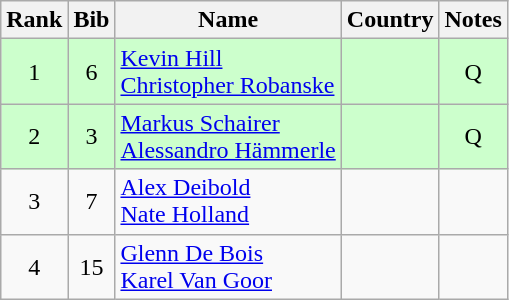<table class="wikitable" style="text-align:center;">
<tr>
<th>Rank</th>
<th>Bib</th>
<th>Name</th>
<th>Country</th>
<th>Notes</th>
</tr>
<tr bgcolor="#ccffcc">
<td>1</td>
<td>6</td>
<td align=left><a href='#'>Kevin Hill</a><br><a href='#'>Christopher Robanske</a></td>
<td align=left></td>
<td>Q</td>
</tr>
<tr bgcolor="#ccffcc">
<td>2</td>
<td>3</td>
<td align=left><a href='#'>Markus Schairer</a><br><a href='#'>Alessandro Hämmerle</a></td>
<td align=left></td>
<td>Q</td>
</tr>
<tr>
<td>3</td>
<td>7</td>
<td align=left><a href='#'>Alex Deibold</a><br><a href='#'>Nate Holland</a></td>
<td align=left></td>
<td></td>
</tr>
<tr>
<td>4</td>
<td>15</td>
<td align=left><a href='#'>Glenn De Bois</a><br><a href='#'>Karel Van Goor</a></td>
<td align=left></td>
<td></td>
</tr>
</table>
